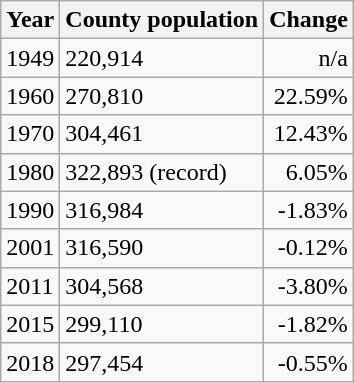<table class="wikitable">
<tr>
<th>Year</th>
<th>County population</th>
<th>Change</th>
</tr>
<tr>
<td>1949</td>
<td>220,914</td>
<td align="right">n/a</td>
</tr>
<tr>
<td>1960</td>
<td> 270,810</td>
<td align="right">22.59%</td>
</tr>
<tr>
<td>1970</td>
<td> 304,461</td>
<td align="right">12.43%</td>
</tr>
<tr>
<td>1980</td>
<td> 322,893 (record)</td>
<td align="right">6.05%</td>
</tr>
<tr>
<td>1990</td>
<td> 316,984</td>
<td align="right">-1.83%</td>
</tr>
<tr>
<td>2001</td>
<td> 316,590</td>
<td align="right">-0.12%</td>
</tr>
<tr>
<td>2011</td>
<td> 304,568</td>
<td align="right">-3.80%</td>
</tr>
<tr>
<td>2015</td>
<td> 299,110</td>
<td align="right">-1.82%</td>
</tr>
<tr>
<td>2018</td>
<td> 297,454</td>
<td align="right">-0.55%</td>
</tr>
</table>
